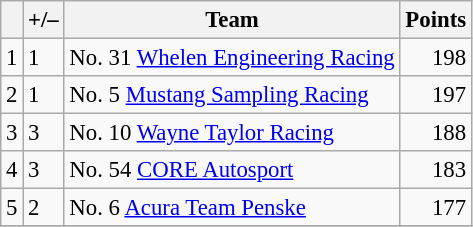<table class="wikitable" style="font-size: 95%;">
<tr>
<th scope="col"></th>
<th scope="col">+/–</th>
<th scope="col">Team</th>
<th scope="col">Points</th>
</tr>
<tr>
<td align=center>1</td>
<td align="left"> 1</td>
<td> No. 31 <a href='#'>Whelen Engineering Racing</a></td>
<td align=right>198</td>
</tr>
<tr>
<td align=center>2</td>
<td align="left"> 1</td>
<td> No. 5 <a href='#'>Mustang Sampling Racing</a></td>
<td align=right>197</td>
</tr>
<tr>
<td align=center>3</td>
<td align="left"> 3</td>
<td> No. 10 <a href='#'>Wayne Taylor Racing</a></td>
<td align=right>188</td>
</tr>
<tr>
<td align=center>4</td>
<td align="left"> 3</td>
<td> No. 54 <a href='#'>CORE Autosport</a></td>
<td align=right>183</td>
</tr>
<tr>
<td align=center>5</td>
<td align="left"> 2</td>
<td> No. 6 <a href='#'>Acura Team Penske</a></td>
<td align=right>177</td>
</tr>
<tr>
</tr>
</table>
